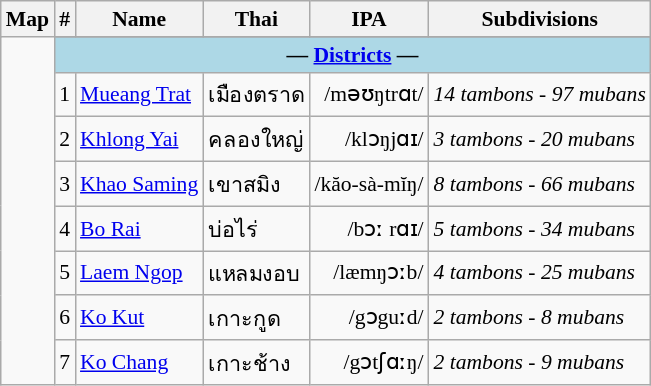<table class="wikitable" align="center" style="font-size:90%;">
<tr>
<th>Map</th>
<th>#</th>
<th>Name</th>
<th>Thai</th>
<th>IPA</th>
<th>Subdivisions</th>
</tr>
<tr>
<td rowspan="9"></td>
</tr>
<tr bgcolor="lightblue">
<td colspan="5" align="center"><strong>— <a href='#'>Districts</a> —</strong></td>
</tr>
<tr>
<td>1</td>
<td><a href='#'>Mueang Trat</a></td>
<td>เมืองตราด</td>
<td style="text-align:right;">/məʊŋtrɑt/</td>
<td><em>14 tambons - 97 mubans</em></td>
</tr>
<tr>
<td>2</td>
<td><a href='#'>Khlong Yai</a></td>
<td>คลองใหญ่</td>
<td style="text-align:right;">/klɔŋjɑɪ/</td>
<td><em>3 tambons - 20 mubans</em></td>
</tr>
<tr>
<td>3</td>
<td><a href='#'>Khao Saming</a></td>
<td>เขาสมิง</td>
<td style="text-align:right;">/kăo-sà-mĭŋ/</td>
<td><em>8 tambons - 66 mubans</em></td>
</tr>
<tr>
<td>4</td>
<td><a href='#'>Bo Rai</a></td>
<td>บ่อไร่</td>
<td style="text-align:right;">/bɔː rɑɪ/</td>
<td><em>5 tambons - 34 mubans</em></td>
</tr>
<tr>
<td>5</td>
<td><a href='#'>Laem Ngop</a></td>
<td>แหลมงอบ</td>
<td style="text-align:right;">/læmŋɔːb/</td>
<td><em>4 tambons - 25 mubans</em></td>
</tr>
<tr>
<td>6</td>
<td><a href='#'>Ko Kut</a></td>
<td>เกาะกูด</td>
<td style="text-align:right;">/gɔguːd/</td>
<td><em>2 tambons - 8 mubans</em></td>
</tr>
<tr>
<td>7</td>
<td><a href='#'>Ko Chang</a></td>
<td>เกาะช้าง</td>
<td style="text-align:right;">/gɔtʃɑːŋ/</td>
<td><em>2 tambons - 9 mubans</em></td>
</tr>
</table>
